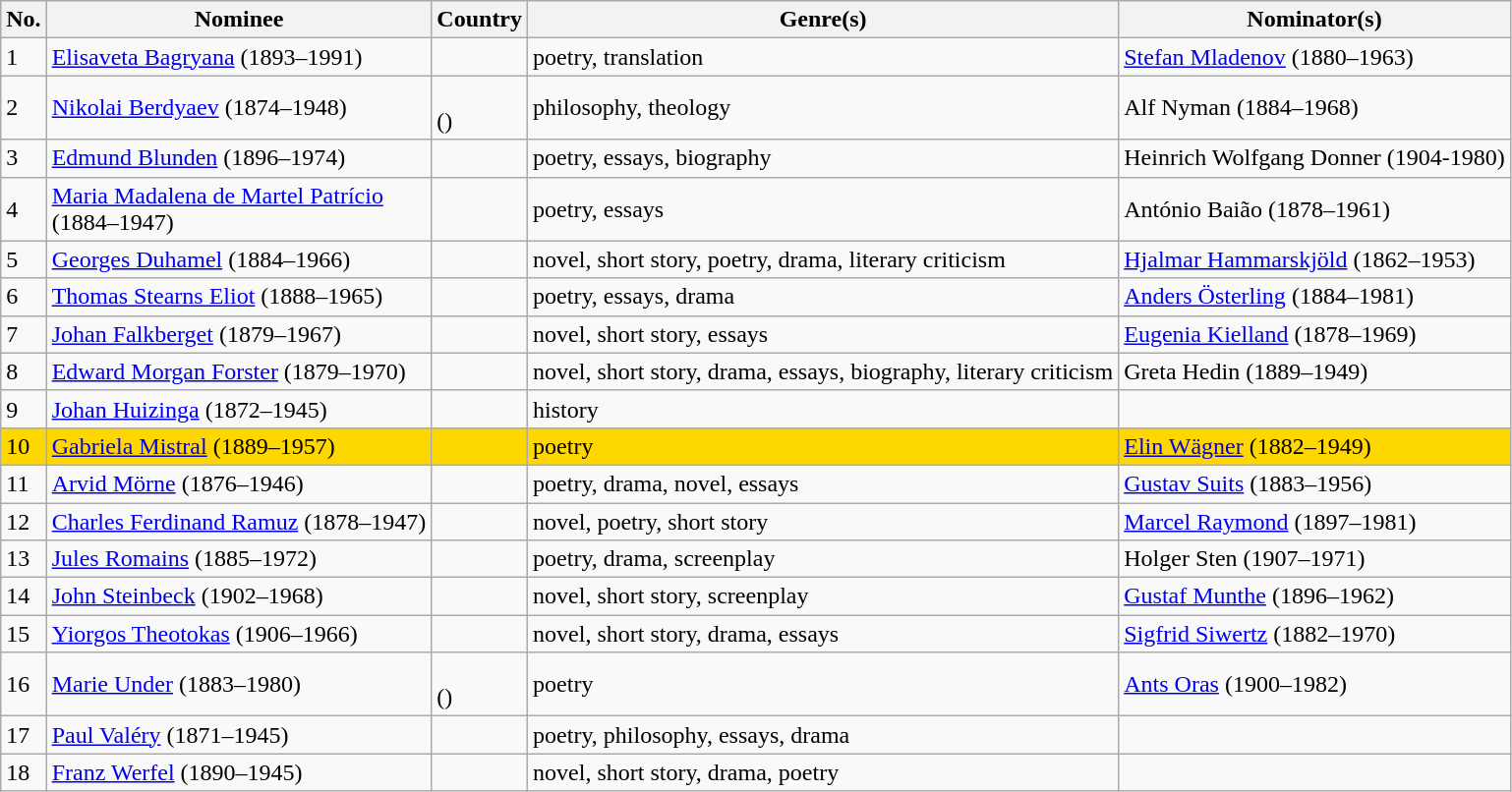<table class="sortable wikitable mw-collapsible">
<tr>
<th scope=col>No.</th>
<th scope=col>Nominee</th>
<th scope=col>Country</th>
<th scope=col>Genre(s)</th>
<th scope=col>Nominator(s)</th>
</tr>
<tr>
<td>1</td>
<td><a href='#'>Elisaveta Bagryana</a> (1893–1991)</td>
<td></td>
<td>poetry, translation</td>
<td><a href='#'>Stefan Mladenov</a> (1880–1963)</td>
</tr>
<tr>
<td>2</td>
<td><a href='#'>Nikolai Berdyaev</a> (1874–1948)</td>
<td><br>()</td>
<td>philosophy, theology</td>
<td>Alf Nyman (1884–1968)</td>
</tr>
<tr>
<td>3</td>
<td><a href='#'>Edmund Blunden</a> (1896–1974)</td>
<td></td>
<td>poetry, essays, biography</td>
<td>Heinrich Wolfgang Donner (1904-1980)</td>
</tr>
<tr>
<td>4</td>
<td><a href='#'>Maria Madalena de Martel Patrício</a> <br>(1884–1947)</td>
<td></td>
<td>poetry, essays</td>
<td>António Baião (1878–1961)</td>
</tr>
<tr>
<td>5</td>
<td><a href='#'>Georges Duhamel</a> (1884–1966)</td>
<td></td>
<td>novel, short story, poetry, drama, literary criticism</td>
<td><a href='#'>Hjalmar Hammarskjöld</a> (1862–1953)</td>
</tr>
<tr>
<td>6</td>
<td><a href='#'>Thomas Stearns Eliot</a> (1888–1965)</td>
<td><br></td>
<td>poetry, essays, drama</td>
<td><a href='#'>Anders Österling</a> (1884–1981)</td>
</tr>
<tr>
<td>7</td>
<td><a href='#'>Johan Falkberget</a> (1879–1967)</td>
<td></td>
<td>novel, short story, essays</td>
<td><a href='#'>Eugenia Kielland</a> (1878–1969)</td>
</tr>
<tr>
<td>8</td>
<td><a href='#'>Edward Morgan Forster</a> (1879–1970)</td>
<td></td>
<td>novel, short story, drama, essays, biography, literary criticism</td>
<td>Greta Hedin (1889–1949)</td>
</tr>
<tr>
<td>9</td>
<td><a href='#'>Johan Huizinga</a> (1872–1945)</td>
<td></td>
<td>history</td>
<td></td>
</tr>
<tr>
<td style="background:gold;white-space:nowrap">10</td>
<td style="background:gold;white-space:nowrap"><a href='#'>Gabriela Mistral</a> (1889–1957)</td>
<td style="background:gold;white-space:nowrap"></td>
<td style="background:gold;white-space:nowrap">poetry</td>
<td style="background:gold;white-space:nowrap"><a href='#'>Elin Wägner</a> (1882–1949)</td>
</tr>
<tr>
<td>11</td>
<td><a href='#'>Arvid Mörne</a> (1876–1946)</td>
<td></td>
<td>poetry, drama, novel, essays</td>
<td><a href='#'>Gustav Suits</a> (1883–1956)</td>
</tr>
<tr>
<td>12</td>
<td><a href='#'>Charles Ferdinand Ramuz</a> (1878–1947)</td>
<td></td>
<td>novel, poetry, short story</td>
<td><a href='#'>Marcel Raymond</a> (1897–1981)</td>
</tr>
<tr>
<td>13</td>
<td><a href='#'>Jules Romains</a> (1885–1972)</td>
<td></td>
<td>poetry, drama, screenplay</td>
<td>Holger Sten (1907–1971)</td>
</tr>
<tr>
<td>14</td>
<td><a href='#'>John Steinbeck</a> (1902–1968)</td>
<td></td>
<td>novel, short story, screenplay</td>
<td><a href='#'>Gustaf Munthe</a> (1896–1962)</td>
</tr>
<tr>
<td>15</td>
<td><a href='#'>Yiorgos Theotokas</a> (1906–1966)</td>
<td></td>
<td>novel, short story, drama, essays</td>
<td><a href='#'>Sigfrid Siwertz</a> (1882–1970)</td>
</tr>
<tr>
<td>16</td>
<td><a href='#'>Marie Under</a> (1883–1980)</td>
<td><br>()</td>
<td>poetry</td>
<td><a href='#'>Ants Oras</a> (1900–1982)</td>
</tr>
<tr>
<td>17</td>
<td><a href='#'>Paul Valéry</a> (1871–1945)</td>
<td></td>
<td>poetry, philosophy, essays, drama</td>
<td></td>
</tr>
<tr>
<td>18</td>
<td><a href='#'>Franz Werfel</a> (1890–1945)</td>
<td></td>
<td>novel, short story, drama, poetry</td>
<td></td>
</tr>
</table>
